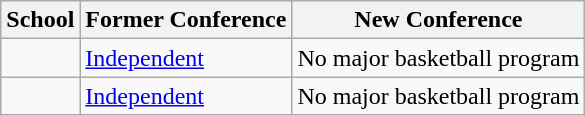<table class="wikitable sortable">
<tr>
<th>School</th>
<th>Former Conference</th>
<th>New Conference</th>
</tr>
<tr>
<td></td>
<td><a href='#'>Independent</a></td>
<td>No major basketball program</td>
</tr>
<tr>
<td></td>
<td><a href='#'>Independent</a></td>
<td>No major basketball program</td>
</tr>
</table>
